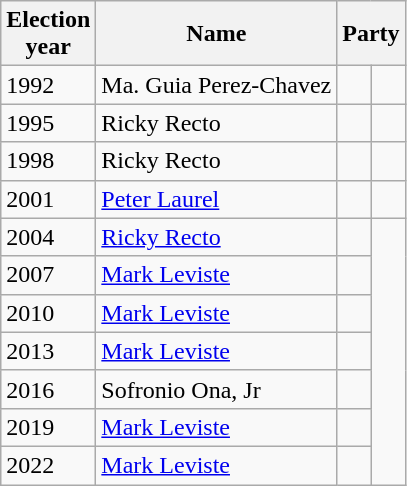<table class=wikitable>
<tr>
<th>Election<br>year</th>
<th>Name</th>
<th colspan=2>Party</th>
</tr>
<tr>
<td>1992</td>
<td>Ma. Guia Perez-Chavez</td>
<td></td>
<td></td>
</tr>
<tr>
<td>1995</td>
<td>Ricky Recto</td>
<td></td>
<td></td>
</tr>
<tr>
<td>1998</td>
<td>Ricky Recto</td>
<td></td>
<td></td>
</tr>
<tr>
<td>2001</td>
<td><a href='#'>Peter Laurel</a></td>
<td></td>
<td></td>
</tr>
<tr>
<td>2004</td>
<td><a href='#'>Ricky Recto</a></td>
<td></td>
</tr>
<tr>
<td>2007</td>
<td><a href='#'>Mark Leviste</a></td>
<td></td>
</tr>
<tr>
<td>2010</td>
<td><a href='#'>Mark Leviste</a></td>
<td></td>
</tr>
<tr>
<td>2013</td>
<td><a href='#'>Mark Leviste</a></td>
<td></td>
</tr>
<tr>
<td>2016</td>
<td>Sofronio Ona, Jr</td>
<td></td>
</tr>
<tr>
<td>2019</td>
<td><a href='#'>Mark Leviste</a></td>
<td></td>
</tr>
<tr>
<td>2022</td>
<td><a href='#'>Mark Leviste</a></td>
<td></td>
</tr>
</table>
